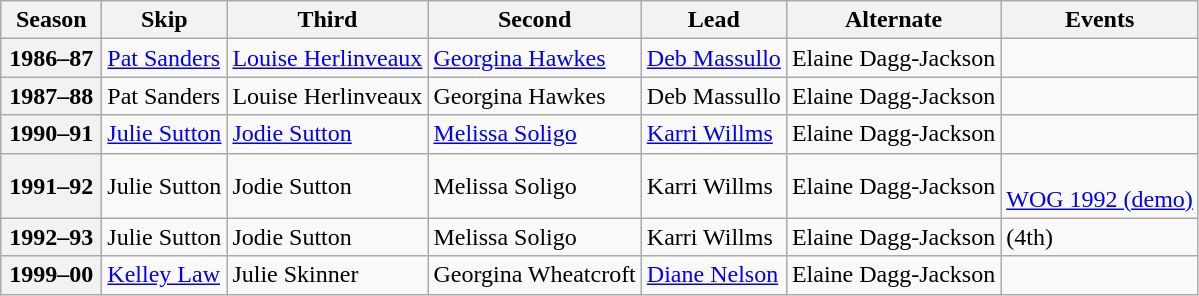<table class="wikitable">
<tr>
<th scope="col" width=60>Season</th>
<th scope="col">Skip</th>
<th scope="col">Third</th>
<th scope="col">Second</th>
<th scope="col">Lead</th>
<th scope="col">Alternate</th>
<th scope="col">Events</th>
</tr>
<tr>
<th scope="row">1986–87</th>
<td><a href='#'>Pat Sanders</a></td>
<td><a href='#'>Louise Herlinveaux</a></td>
<td><a href='#'>Georgina Hawkes</a></td>
<td><a href='#'>Deb Massullo</a></td>
<td>Elaine Dagg-Jackson</td>
<td> </td>
</tr>
<tr>
<th scope="row">1987–88</th>
<td>Pat Sanders</td>
<td>Louise Herlinveaux</td>
<td>Georgina Hawkes</td>
<td>Deb Massullo</td>
<td>Elaine Dagg-Jackson</td>
<td> </td>
</tr>
<tr>
<th scope="row">1990–91</th>
<td><a href='#'>Julie Sutton</a></td>
<td><a href='#'>Jodie Sutton</a></td>
<td><a href='#'>Melissa Soligo</a></td>
<td><a href='#'>Karri Willms</a></td>
<td>Elaine Dagg-Jackson</td>
<td> <br> </td>
</tr>
<tr>
<th scope="row">1991–92</th>
<td>Julie Sutton</td>
<td>Jodie Sutton</td>
<td>Melissa Soligo</td>
<td>Karri Willms</td>
<td>Elaine Dagg-Jackson</td>
<td> <br><a href='#'>WOG 1992 (demo)</a> </td>
</tr>
<tr>
<th scope="row">1992–93</th>
<td>Julie Sutton</td>
<td>Jodie Sutton</td>
<td>Melissa Soligo</td>
<td>Karri Willms</td>
<td>Elaine Dagg-Jackson</td>
<td> (4th)</td>
</tr>
<tr>
<th scope="row">1999–00</th>
<td><a href='#'>Kelley Law</a></td>
<td>Julie Skinner</td>
<td>Georgina Wheatcroft</td>
<td><a href='#'>Diane Nelson</a></td>
<td>Elaine Dagg-Jackson</td>
<td> </td>
</tr>
</table>
